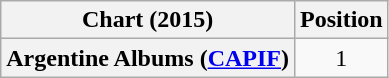<table class="wikitable sortable plainrowheaders" style="text-align:center">
<tr>
<th scope="col">Chart (2015)</th>
<th scope="col">Position</th>
</tr>
<tr>
<th scope="row">Argentine Albums (<a href='#'>CAPIF</a>)</th>
<td>1</td>
</tr>
</table>
